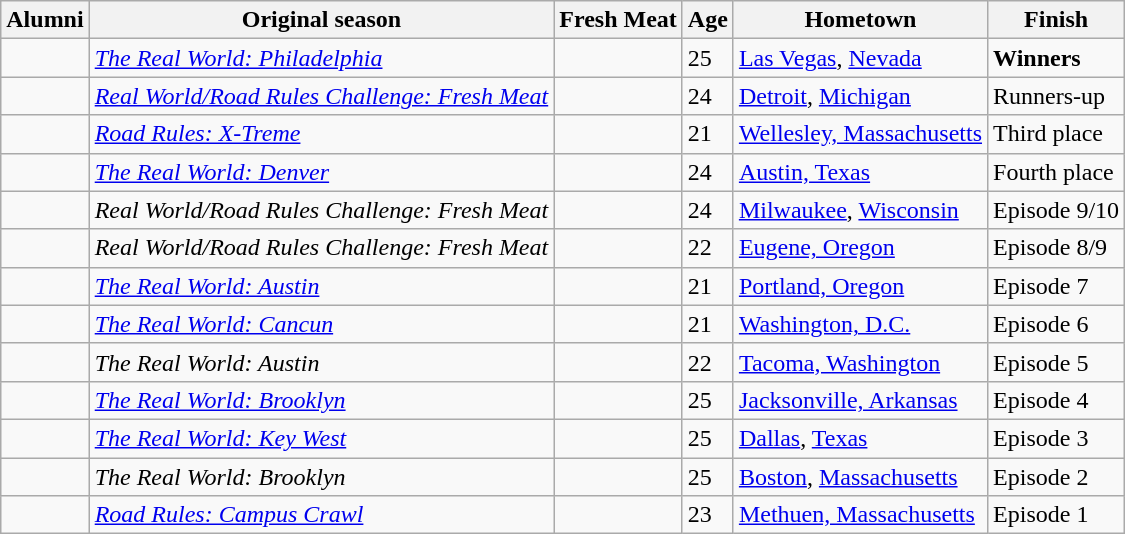<table class="wikitable sortable">
<tr>
<th>Alumni</th>
<th>Original season</th>
<th>Fresh Meat</th>
<th>Age</th>
<th>Hometown</th>
<th>Finish</th>
</tr>
<tr>
<td nowrap></td>
<td nowrap><em><a href='#'>The Real World: Philadelphia</a></em></td>
<td nowrap></td>
<td>25</td>
<td nowrap><a href='#'>Las Vegas</a>, <a href='#'>Nevada</a></td>
<td nowrap><strong>Winners</strong></td>
</tr>
<tr>
<td nowrap></td>
<td nowrap><em><a href='#'>Real World/Road Rules Challenge: Fresh Meat</a></em></td>
<td nowrap></td>
<td>24</td>
<td nowrap><a href='#'>Detroit</a>, <a href='#'>Michigan</a></td>
<td nowrap>Runners-up</td>
</tr>
<tr>
<td nowrap></td>
<td nowrap><em><a href='#'>Road Rules: X-Treme</a></em></td>
<td nowrap></td>
<td>21</td>
<td nowrap><a href='#'>Wellesley, Massachusetts</a></td>
<td nowrap>Third place</td>
</tr>
<tr>
<td nowrap></td>
<td nowrap><em><a href='#'>The Real World: Denver</a></em></td>
<td nowrap></td>
<td>24</td>
<td nowrap><a href='#'>Austin, Texas</a></td>
<td nowrap>Fourth place</td>
</tr>
<tr>
<td nowrap></td>
<td nowrap><em>Real World/Road Rules Challenge: Fresh Meat</em></td>
<td nowrap></td>
<td>24</td>
<td nowrap><a href='#'>Milwaukee</a>, <a href='#'>Wisconsin</a></td>
<td nowrap>Episode 9/10</td>
</tr>
<tr>
<td nowrap></td>
<td nowrap><em>Real World/Road Rules Challenge: Fresh Meat</em></td>
<td nowrap></td>
<td>22</td>
<td nowrap><a href='#'>Eugene, Oregon</a></td>
<td nowrap>Episode 8/9</td>
</tr>
<tr>
<td nowrap></td>
<td nowrap><em><a href='#'>The Real World: Austin</a></em></td>
<td nowrap></td>
<td>21</td>
<td nowrap><a href='#'>Portland, Oregon</a></td>
<td nowrap>Episode 7</td>
</tr>
<tr>
<td nowrap></td>
<td nowrap><em><a href='#'>The Real World: Cancun</a></em></td>
<td nowrap></td>
<td>21</td>
<td nowrap><a href='#'>Washington, D.C.</a></td>
<td nowrap>Episode 6</td>
</tr>
<tr>
<td nowrap></td>
<td nowrap><em>The Real World: Austin</em></td>
<td nowrap></td>
<td>22</td>
<td nowrap><a href='#'>Tacoma, Washington</a></td>
<td nowrap>Episode 5</td>
</tr>
<tr>
<td nowrap></td>
<td nowrap><em><a href='#'>The Real World: Brooklyn</a></em></td>
<td nowrap></td>
<td>25</td>
<td nowrap><a href='#'>Jacksonville, Arkansas</a></td>
<td nowrap>Episode 4</td>
</tr>
<tr>
<td nowrap></td>
<td nowrap><em><a href='#'>The Real World: Key West</a></em></td>
<td nowrap></td>
<td>25</td>
<td nowrap><a href='#'>Dallas</a>, <a href='#'>Texas</a></td>
<td nowrap>Episode 3</td>
</tr>
<tr>
<td nowrap></td>
<td nowrap><em>The Real World: Brooklyn</em></td>
<td nowrap></td>
<td>25</td>
<td nowrap><a href='#'>Boston</a>, <a href='#'>Massachusetts</a></td>
<td nowrap>Episode 2</td>
</tr>
<tr>
<td nowrap></td>
<td nowrap><em><a href='#'>Road Rules: Campus Crawl</a></em></td>
<td nowrap></td>
<td>23</td>
<td nowrap><a href='#'>Methuen, Massachusetts</a></td>
<td nowrap>Episode 1</td>
</tr>
</table>
